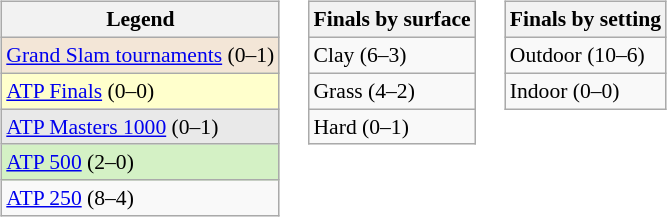<table>
<tr valign=top>
<td><br><table class=wikitable style=font-size:90%>
<tr>
<th>Legend</th>
</tr>
<tr style=background:#f3e6d7>
<td><a href='#'>Grand Slam tournaments</a> (0–1)</td>
</tr>
<tr style=background:#ffffcc>
<td><a href='#'>ATP Finals</a> (0–0)</td>
</tr>
<tr style=background:#e9e9e9>
<td><a href='#'>ATP Masters 1000</a> (0–1)</td>
</tr>
<tr style=background:#d4f1c5>
<td><a href='#'>ATP 500</a> (2–0)</td>
</tr>
<tr>
<td><a href='#'>ATP 250</a> (8–4)</td>
</tr>
</table>
</td>
<td><br><table class=wikitable style=font-size:90%>
<tr>
<th>Finals by surface</th>
</tr>
<tr>
<td>Clay (6–3)</td>
</tr>
<tr>
<td>Grass (4–2)</td>
</tr>
<tr>
<td>Hard (0–1)</td>
</tr>
</table>
</td>
<td><br><table class=wikitable style=font-size:90%>
<tr>
<th>Finals by setting</th>
</tr>
<tr>
<td>Outdoor (10–6)</td>
</tr>
<tr>
<td>Indoor (0–0)</td>
</tr>
</table>
</td>
</tr>
</table>
